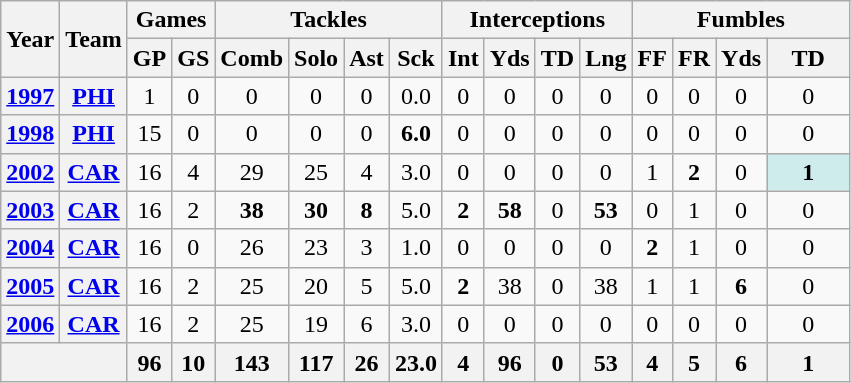<table class="wikitable" style="text-align:center">
<tr>
<th rowspan="2">Year</th>
<th rowspan="2">Team</th>
<th colspan="2">Games</th>
<th colspan="4">Tackles</th>
<th colspan="4">Interceptions</th>
<th colspan="4">Fumbles</th>
</tr>
<tr>
<th>GP</th>
<th>GS</th>
<th>Comb</th>
<th>Solo</th>
<th>Ast</th>
<th>Sck</th>
<th>Int</th>
<th>Yds</th>
<th>TD</th>
<th>Lng</th>
<th>FF</th>
<th>FR</th>
<th>Yds</th>
<th>TD</th>
</tr>
<tr>
<th><a href='#'>1997</a></th>
<th><a href='#'>PHI</a></th>
<td>1</td>
<td>0</td>
<td>0</td>
<td>0</td>
<td>0</td>
<td>0.0</td>
<td>0</td>
<td>0</td>
<td>0</td>
<td>0</td>
<td>0</td>
<td>0</td>
<td>0</td>
<td>0</td>
</tr>
<tr>
<th><a href='#'>1998</a></th>
<th><a href='#'>PHI</a></th>
<td>15</td>
<td>0</td>
<td>0</td>
<td>0</td>
<td>0</td>
<td><strong>6.0</strong></td>
<td>0</td>
<td>0</td>
<td>0</td>
<td>0</td>
<td>0</td>
<td>0</td>
<td>0</td>
<td>0</td>
</tr>
<tr>
<th><a href='#'>2002</a></th>
<th><a href='#'>CAR</a></th>
<td>16</td>
<td>4</td>
<td>29</td>
<td>25</td>
<td>4</td>
<td>3.0</td>
<td>0</td>
<td>0</td>
<td>0</td>
<td>0</td>
<td>1</td>
<td><strong>2</strong></td>
<td>0</td>
<td style="background:#cfecec; width:3em;"><strong>1</strong></td>
</tr>
<tr>
<th><a href='#'>2003</a></th>
<th><a href='#'>CAR</a></th>
<td>16</td>
<td>2</td>
<td><strong>38</strong></td>
<td><strong>30</strong></td>
<td><strong>8</strong></td>
<td>5.0</td>
<td><strong>2</strong></td>
<td><strong>58</strong></td>
<td>0</td>
<td><strong>53</strong></td>
<td>0</td>
<td>1</td>
<td>0</td>
<td>0</td>
</tr>
<tr>
<th><a href='#'>2004</a></th>
<th><a href='#'>CAR</a></th>
<td>16</td>
<td>0</td>
<td>26</td>
<td>23</td>
<td>3</td>
<td>1.0</td>
<td>0</td>
<td>0</td>
<td>0</td>
<td>0</td>
<td><strong>2</strong></td>
<td>1</td>
<td>0</td>
<td>0</td>
</tr>
<tr>
<th><a href='#'>2005</a></th>
<th><a href='#'>CAR</a></th>
<td>16</td>
<td>2</td>
<td>25</td>
<td>20</td>
<td>5</td>
<td>5.0</td>
<td><strong>2</strong></td>
<td>38</td>
<td>0</td>
<td>38</td>
<td>1</td>
<td>1</td>
<td><strong>6</strong></td>
<td>0</td>
</tr>
<tr>
<th><a href='#'>2006</a></th>
<th><a href='#'>CAR</a></th>
<td>16</td>
<td>2</td>
<td>25</td>
<td>19</td>
<td>6</td>
<td>3.0</td>
<td>0</td>
<td>0</td>
<td>0</td>
<td>0</td>
<td>0</td>
<td>0</td>
<td>0</td>
<td>0</td>
</tr>
<tr>
<th colspan="2"></th>
<th>96</th>
<th>10</th>
<th>143</th>
<th>117</th>
<th>26</th>
<th>23.0</th>
<th>4</th>
<th>96</th>
<th>0</th>
<th>53</th>
<th>4</th>
<th>5</th>
<th>6</th>
<th>1</th>
</tr>
</table>
